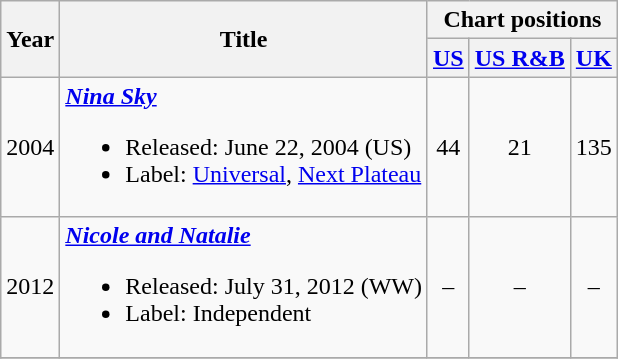<table class="wikitable plainrowheaders" style="text-align:center;">
<tr>
<th rowspan="2">Year</th>
<th rowspan="2">Title</th>
<th colspan="3">Chart positions</th>
</tr>
<tr>
<th><a href='#'>US</a><br></th>
<th><a href='#'>US R&B</a><br></th>
<th><a href='#'>UK</a><br></th>
</tr>
<tr>
<td>2004</td>
<td style="text-align: left"><strong><em><a href='#'>Nina Sky</a></em></strong><br><ul><li>Released: June 22, 2004 (US)</li><li>Label: <a href='#'>Universal</a>, <a href='#'>Next Plateau</a></li></ul></td>
<td>44</td>
<td>21</td>
<td>135</td>
</tr>
<tr>
<td>2012</td>
<td style="text-align: left"><strong><em><a href='#'>Nicole and Natalie</a></em></strong><br><ul><li>Released: July 31, 2012 (WW)</li><li>Label: Independent</li></ul></td>
<td>–</td>
<td>–</td>
<td>–</td>
</tr>
<tr>
</tr>
</table>
